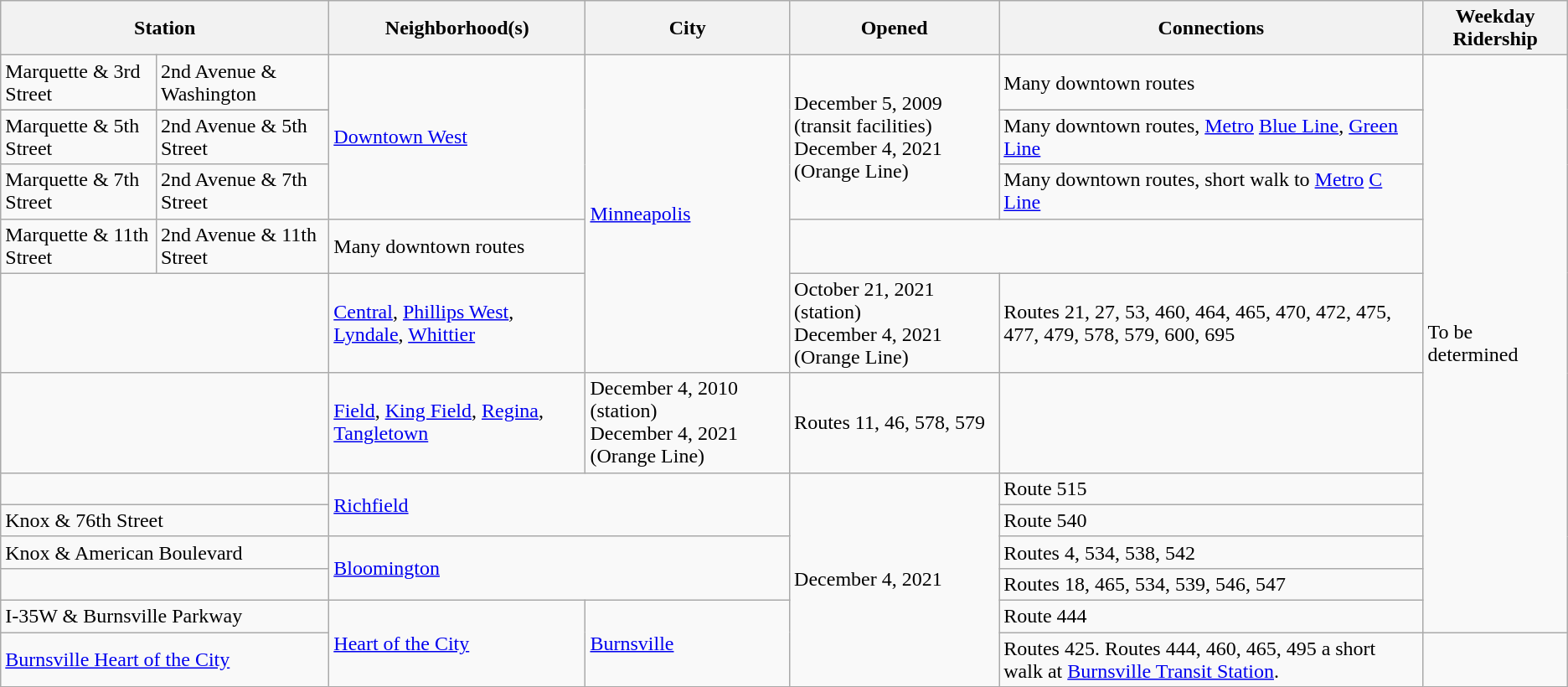<table class="wikitable">
<tr>
<th colspan="2">Station</th>
<th>Neighborhood(s)</th>
<th>City</th>
<th>Opened</th>
<th>Connections</th>
<th>Weekday Ridership</th>
</tr>
<tr>
<td>Marquette & 3rd Street</td>
<td>2nd Avenue & Washington</td>
<td rowspan=4><a href='#'>Downtown West</a></td>
<td rowspan=6><a href='#'>Minneapolis</a></td>
<td rowspan=4>December 5, 2009 (transit facilities)<br>December 4, 2021 (Orange Line)</td>
<td>Many downtown routes</td>
<td rowspan=12>To be determined</td>
</tr>
<tr>
</tr>
<tr>
<td>Marquette & 5th Street</td>
<td>2nd Avenue & 5th Street</td>
<td>Many downtown routes, <a href='#'>Metro</a> <a href='#'>Blue Line</a>, <a href='#'>Green Line</a></td>
</tr>
<tr>
<td>Marquette & 7th Street</td>
<td>2nd Avenue & 7th Street</td>
<td>Many downtown routes, short walk to <a href='#'>Metro</a> <a href='#'>C Line</a></td>
</tr>
<tr>
<td>Marquette & 11th Street</td>
<td>2nd Avenue & 11th Street</td>
<td>Many downtown routes</td>
</tr>
<tr>
<td colspan=2></td>
<td><a href='#'>Central</a>, <a href='#'>Phillips West</a>, <a href='#'>Lyndale</a>, <a href='#'>Whittier</a></td>
<td>October 21, 2021 (station)<br>December 4, 2021 (Orange Line)</td>
<td>Routes 21, 27, 53, 460, 464, 465, 470, 472, 475, 477, 479, 578, 579, 600, 695</td>
</tr>
<tr>
<td colspan=2></td>
<td><a href='#'>Field</a>, <a href='#'>King Field</a>, <a href='#'>Regina</a>, <a href='#'>Tangletown</a></td>
<td>December 4, 2010 (station)<br>December 4, 2021 (Orange Line)</td>
<td>Routes 11, 46, 578, 579</td>
</tr>
<tr>
<td colspan=2></td>
<td colspan=2 rowspan=2><a href='#'>Richfield</a></td>
<td rowspan=6>December 4, 2021</td>
<td>Route 515</td>
</tr>
<tr>
<td colspan=2>Knox & 76th Street</td>
<td>Route 540</td>
</tr>
<tr>
<td colspan=2>Knox & American Boulevard</td>
<td colspan=2 rowspan=2><a href='#'>Bloomington</a></td>
<td>Routes 4, 534, 538, 542</td>
</tr>
<tr>
<td colspan=2></td>
<td>Routes 18, 465, 534, 539, 546, 547</td>
</tr>
<tr>
<td colspan=2>I-35W & Burnsville Parkway</td>
<td rowspan=2><a href='#'>Heart of the City</a></td>
<td rowspan=2><a href='#'>Burnsville</a></td>
<td>Route 444</td>
</tr>
<tr>
<td colspan=2><a href='#'>Burnsville Heart of the City</a></td>
<td>Routes 425. Routes 444, 460, 465, 495 a short walk at <a href='#'>Burnsville Transit Station</a>.</td>
</tr>
</table>
